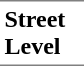<table border=0 cellspacing=0 cellpadding=3>
<tr>
<td style="border-bottom:solid 1px gray;border-top:solid 1px gray;" width=50 valign=top><strong>Street Level</strong></td>
</tr>
</table>
